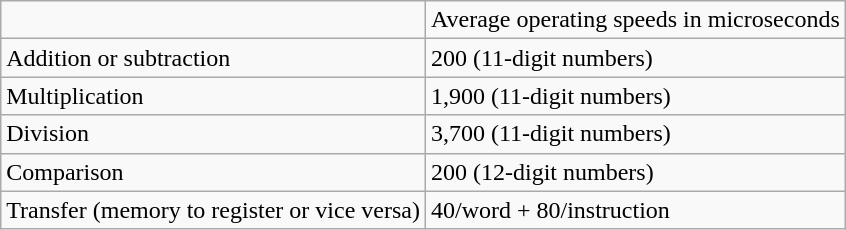<table class="wikitable">
<tr>
<td></td>
<td>Average operating speeds in microseconds</td>
</tr>
<tr>
<td>Addition or subtraction</td>
<td>200 (11-digit numbers)</td>
</tr>
<tr>
<td>Multiplication</td>
<td>1,900 (11-digit numbers)</td>
</tr>
<tr>
<td>Division</td>
<td>3,700 (11-digit numbers)</td>
</tr>
<tr>
<td>Comparison</td>
<td>200 (12-digit numbers)</td>
</tr>
<tr>
<td>Transfer (memory to register or vice versa)</td>
<td>40/word + 80/instruction</td>
</tr>
</table>
